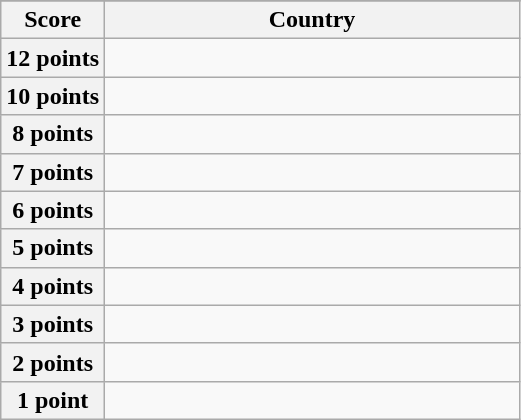<table class="wikitable">
<tr>
</tr>
<tr>
<th scope="col" width="20%">Score</th>
<th scope="col">Country</th>
</tr>
<tr>
<th scope="row">12 points</th>
<td></td>
</tr>
<tr>
<th scope="row">10 points</th>
<td></td>
</tr>
<tr>
<th scope="row">8 points</th>
<td></td>
</tr>
<tr>
<th scope="row">7 points</th>
<td></td>
</tr>
<tr>
<th scope="row">6 points</th>
<td></td>
</tr>
<tr>
<th scope="row">5 points</th>
<td></td>
</tr>
<tr>
<th scope="row">4 points</th>
<td></td>
</tr>
<tr>
<th scope="row">3 points</th>
<td></td>
</tr>
<tr>
<th scope="row">2 points</th>
<td></td>
</tr>
<tr>
<th scope="row">1 point</th>
<td></td>
</tr>
</table>
